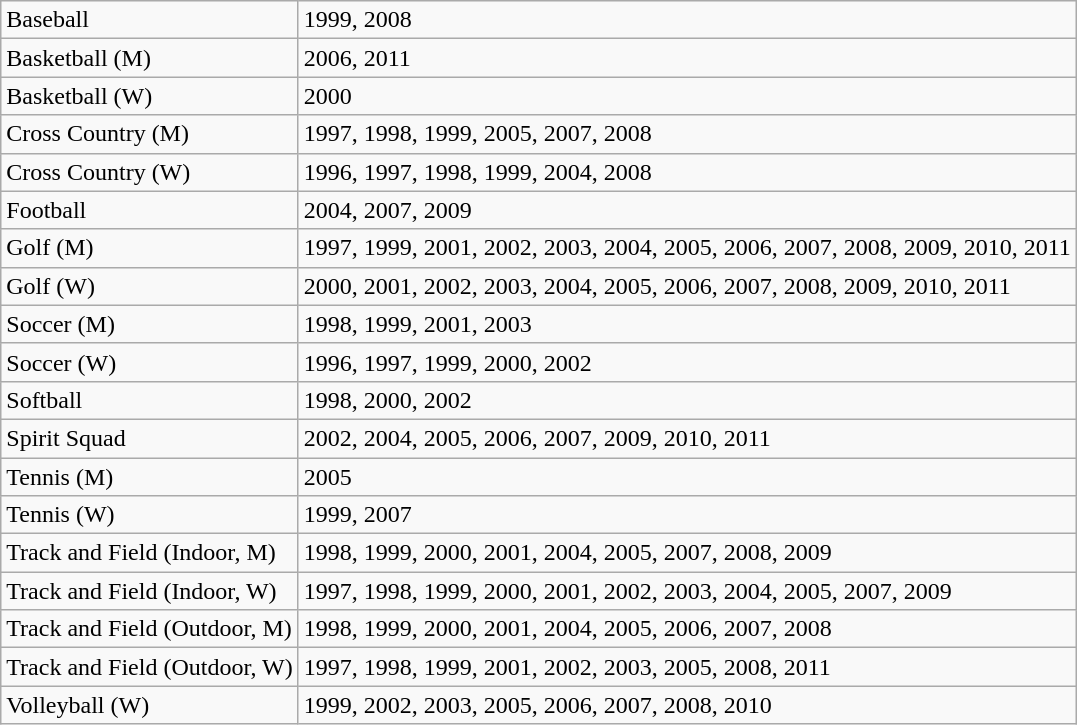<table class="wikitable">
<tr>
<td>Baseball</td>
<td>1999, 2008</td>
</tr>
<tr>
<td>Basketball (M)</td>
<td>2006, 2011</td>
</tr>
<tr>
<td>Basketball (W)</td>
<td>2000</td>
</tr>
<tr>
<td>Cross Country (M)</td>
<td>1997, 1998, 1999, 2005, 2007, 2008</td>
</tr>
<tr>
<td>Cross Country (W)</td>
<td>1996, 1997, 1998, 1999, 2004, 2008</td>
</tr>
<tr>
<td>Football</td>
<td>2004, 2007, 2009</td>
</tr>
<tr>
<td>Golf (M)</td>
<td>1997, 1999, 2001, 2002, 2003, 2004, 2005, 2006, 2007, 2008, 2009, 2010, 2011</td>
</tr>
<tr>
<td>Golf (W)</td>
<td>2000, 2001, 2002, 2003, 2004, 2005, 2006, 2007, 2008, 2009, 2010, 2011</td>
</tr>
<tr>
<td>Soccer (M)</td>
<td>1998, 1999, 2001, 2003</td>
</tr>
<tr>
<td>Soccer (W)</td>
<td>1996, 1997, 1999, 2000, 2002</td>
</tr>
<tr>
<td>Softball</td>
<td>1998, 2000, 2002</td>
</tr>
<tr>
<td>Spirit Squad</td>
<td>2002, 2004, 2005, 2006, 2007, 2009, 2010, 2011</td>
</tr>
<tr>
<td>Tennis (M)</td>
<td>2005</td>
</tr>
<tr>
<td>Tennis (W)</td>
<td>1999, 2007</td>
</tr>
<tr>
<td>Track and Field (Indoor, M)</td>
<td>1998, 1999, 2000, 2001, 2004, 2005, 2007, 2008, 2009</td>
</tr>
<tr>
<td>Track and Field (Indoor, W)</td>
<td>1997, 1998, 1999, 2000, 2001, 2002, 2003, 2004, 2005, 2007, 2009</td>
</tr>
<tr>
<td>Track and Field (Outdoor, M)</td>
<td>1998, 1999, 2000, 2001, 2004, 2005, 2006, 2007, 2008</td>
</tr>
<tr>
<td>Track and Field (Outdoor, W)</td>
<td>1997, 1998, 1999, 2001, 2002, 2003, 2005, 2008, 2011</td>
</tr>
<tr>
<td>Volleyball (W)</td>
<td>1999, 2002, 2003, 2005, 2006, 2007, 2008, 2010</td>
</tr>
</table>
